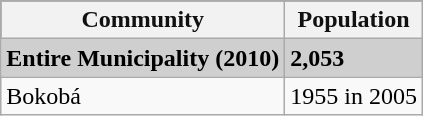<table class="wikitable">
<tr style="background:#111111; color:#111111;">
<th><strong>Community</strong></th>
<th><strong>Population</strong></th>
</tr>
<tr style="background:#CFCFCF;">
<td><strong>Entire Municipality (2010)</strong></td>
<td><strong>2,053</strong></td>
</tr>
<tr>
<td>Bokobá</td>
<td>1955 in 2005</td>
</tr>
</table>
